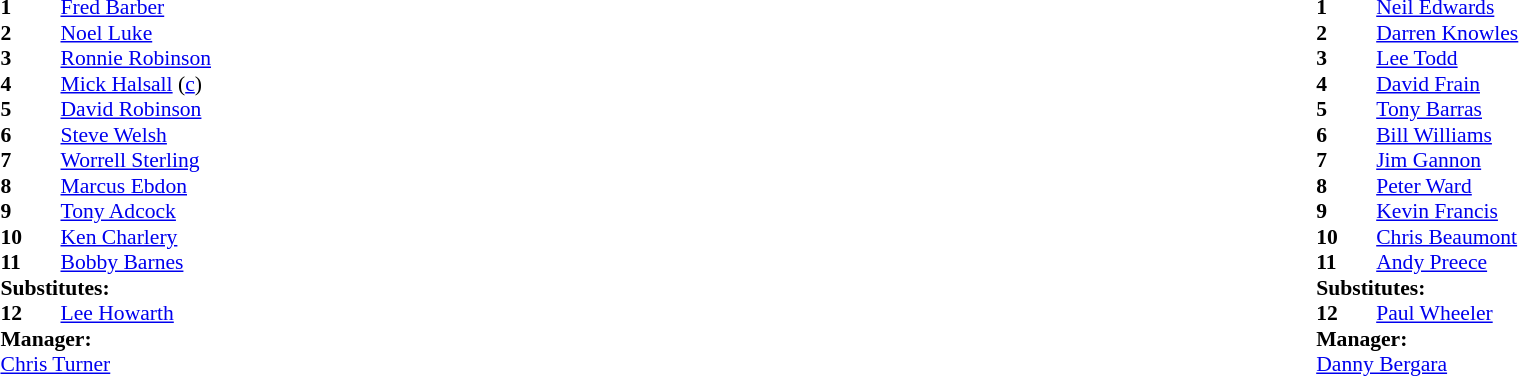<table width="100%">
<tr>
<td valign="top" width="50%"><br><table style="font-size: 90%" cellspacing="0" cellpadding="0">
<tr>
<td colspan="4"></td>
</tr>
<tr>
<th width="40"></th>
</tr>
<tr>
<td><strong>1</strong></td>
<td><a href='#'>Fred Barber</a></td>
</tr>
<tr>
<td><strong>2</strong></td>
<td><a href='#'>Noel Luke</a></td>
</tr>
<tr>
<td><strong>3</strong></td>
<td><a href='#'>Ronnie Robinson</a></td>
</tr>
<tr>
<td><strong>4</strong></td>
<td><a href='#'>Mick Halsall</a> (<a href='#'>c</a>)</td>
</tr>
<tr>
<td><strong>5</strong></td>
<td><a href='#'>David Robinson</a></td>
</tr>
<tr>
<td><strong>6</strong></td>
<td><a href='#'>Steve Welsh</a> </td>
</tr>
<tr>
<td><strong>7</strong></td>
<td><a href='#'>Worrell Sterling</a></td>
</tr>
<tr>
<td><strong>8</strong></td>
<td><a href='#'>Marcus Ebdon</a></td>
</tr>
<tr>
<td><strong>9</strong></td>
<td><a href='#'>Tony Adcock</a></td>
</tr>
<tr>
<td><strong>10</strong></td>
<td><a href='#'>Ken Charlery</a></td>
</tr>
<tr>
<td><strong>11</strong></td>
<td><a href='#'>Bobby Barnes</a></td>
</tr>
<tr>
<td colspan="3"><strong>Substitutes:</strong></td>
</tr>
<tr>
<td><strong>12</strong></td>
<td><a href='#'>Lee Howarth</a> </td>
</tr>
<tr>
<td colspan=4><strong>Manager:</strong></td>
</tr>
<tr>
<td colspan="4"><a href='#'>Chris Turner</a></td>
</tr>
</table>
</td>
<td valign="top" width="50%"><br><table style="font-size: 90%" cellspacing="0" cellpadding="0" align="center">
<tr>
<td colspan="4"></td>
</tr>
<tr>
<th width="40"></th>
</tr>
<tr>
<td><strong>1</strong></td>
<td><a href='#'>Neil Edwards</a></td>
</tr>
<tr>
<td><strong>2</strong></td>
<td><a href='#'>Darren Knowles</a></td>
</tr>
<tr>
<td><strong>3</strong></td>
<td><a href='#'>Lee Todd</a></td>
</tr>
<tr>
<td><strong>4</strong></td>
<td><a href='#'>David Frain</a></td>
</tr>
<tr>
<td><strong>5</strong></td>
<td><a href='#'>Tony Barras</a></td>
</tr>
<tr>
<td><strong>6</strong></td>
<td><a href='#'>Bill Williams</a></td>
</tr>
<tr>
<td><strong>7</strong></td>
<td><a href='#'>Jim Gannon</a></td>
</tr>
<tr>
<td><strong>8</strong></td>
<td><a href='#'>Peter Ward</a> </td>
</tr>
<tr>
<td><strong>9</strong></td>
<td><a href='#'>Kevin Francis</a></td>
</tr>
<tr>
<td><strong>10</strong></td>
<td><a href='#'>Chris Beaumont</a></td>
</tr>
<tr>
<td><strong>11</strong></td>
<td><a href='#'>Andy Preece</a></td>
</tr>
<tr>
<td colspan="3"><strong>Substitutes:</strong></td>
</tr>
<tr>
<td><strong>12</strong></td>
<td><a href='#'>Paul Wheeler</a> </td>
</tr>
<tr>
<td colspan=4><strong>Manager:</strong></td>
</tr>
<tr>
<td colspan="4"><a href='#'>Danny Bergara</a></td>
</tr>
<tr>
</tr>
</table>
</td>
</tr>
</table>
